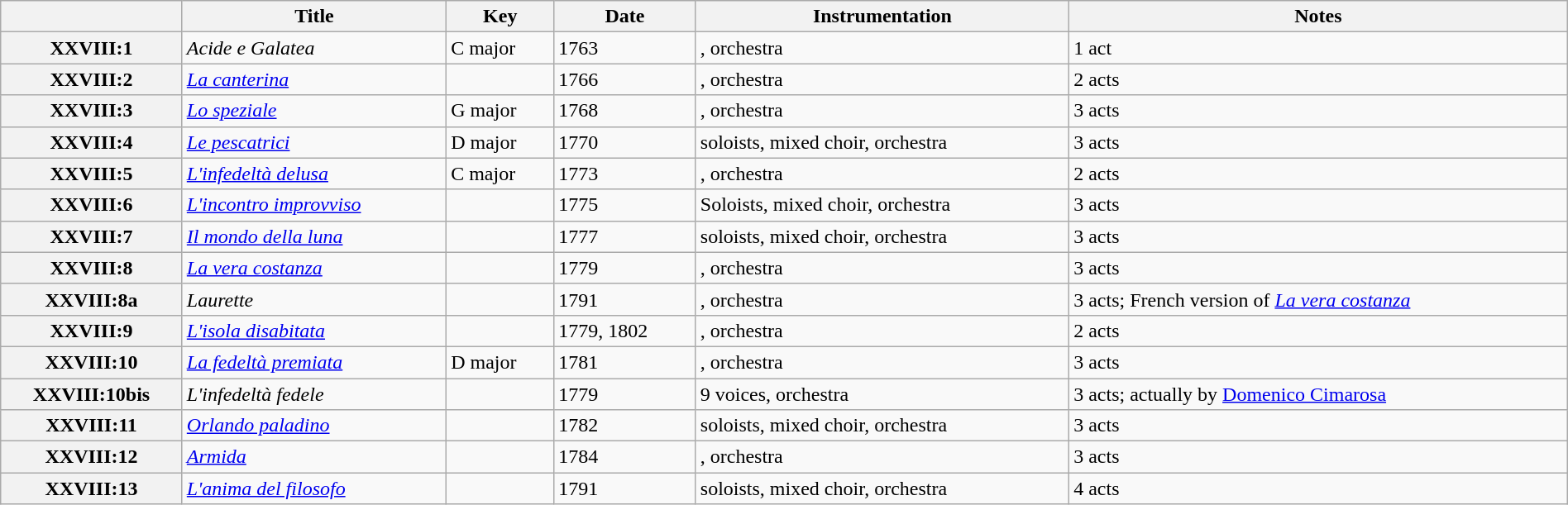<table class="wikitable sortable" style="text-align: left" width=100%>
<tr>
<th scope="col"><a href='#'></a></th>
<th scope="col">Title</th>
<th scope="col">Key</th>
<th scope="col">Date</th>
<th scope="col">Instrumentation</th>
<th scope="col">Notes</th>
</tr>
<tr>
<th scope="row">XXVIII:1</th>
<td><em>Acide e Galatea</em></td>
<td>C major</td>
<td>1763</td>
<td>, orchestra</td>
<td>1 act</td>
</tr>
<tr>
<th scope="row">XXVIII:2</th>
<td><em><a href='#'>La canterina</a></em></td>
<td></td>
<td>1766</td>
<td>, orchestra</td>
<td>2 acts</td>
</tr>
<tr>
<th scope="row">XXVIII:3</th>
<td><em><a href='#'>Lo speziale</a></em></td>
<td>G major</td>
<td>1768</td>
<td>, orchestra</td>
<td>3 acts</td>
</tr>
<tr>
<th scope="row">XXVIII:4</th>
<td><em><a href='#'>Le pescatrici</a></em></td>
<td>D major</td>
<td>1770</td>
<td> soloists, mixed choir, orchestra</td>
<td>3 acts</td>
</tr>
<tr>
<th scope="row">XXVIII:5</th>
<td><em><a href='#'>L'infedeltà delusa</a></em></td>
<td>C major</td>
<td>1773</td>
<td>, orchestra</td>
<td>2 acts</td>
</tr>
<tr>
<th scope="row">XXVIII:6</th>
<td><em><a href='#'>L'incontro improvviso</a></em></td>
<td></td>
<td>1775</td>
<td> Soloists, mixed choir, orchestra</td>
<td>3 acts</td>
</tr>
<tr>
<th scope="row">XXVIII:7</th>
<td><em><a href='#'>Il mondo della luna</a></em></td>
<td></td>
<td>1777</td>
<td> soloists, mixed choir, orchestra</td>
<td>3 acts</td>
</tr>
<tr>
<th scope="row">XXVIII:8</th>
<td><em><a href='#'>La vera costanza</a></em></td>
<td></td>
<td>1779</td>
<td>, orchestra</td>
<td>3 acts</td>
</tr>
<tr>
<th scope="row">XXVIII:8a</th>
<td><em>Laurette</em></td>
<td></td>
<td>1791</td>
<td>, orchestra</td>
<td>3 acts; French version of <em><a href='#'>La vera costanza</a></em></td>
</tr>
<tr>
<th scope="row">XXVIII:9</th>
<td><em><a href='#'>L'isola disabitata</a></em></td>
<td></td>
<td>1779,  1802</td>
<td>, orchestra</td>
<td>2 acts</td>
</tr>
<tr>
<th scope="row">XXVIII:10</th>
<td><em><a href='#'>La fedeltà premiata</a></em></td>
<td>D major</td>
<td>1781</td>
<td>, orchestra</td>
<td>3 acts</td>
</tr>
<tr>
<th scope="row">XXVIII:10bis</th>
<td><em>L'infedeltà fedele</em></td>
<td></td>
<td>1779</td>
<td>9 voices, orchestra</td>
<td>3 acts; actually by <a href='#'>Domenico Cimarosa</a></td>
</tr>
<tr>
<th scope="row">XXVIII:11</th>
<td><em><a href='#'>Orlando paladino</a></em></td>
<td></td>
<td>1782</td>
<td> soloists, mixed choir, orchestra</td>
<td>3 acts</td>
</tr>
<tr>
<th scope="row">XXVIII:12</th>
<td><em><a href='#'>Armida</a></em></td>
<td></td>
<td>1784</td>
<td>, orchestra</td>
<td>3 acts</td>
</tr>
<tr>
<th scope="row">XXVIII:13</th>
<td><em><a href='#'>L'anima del filosofo</a></em></td>
<td></td>
<td>1791</td>
<td> soloists, mixed choir, orchestra</td>
<td>4 acts</td>
</tr>
</table>
